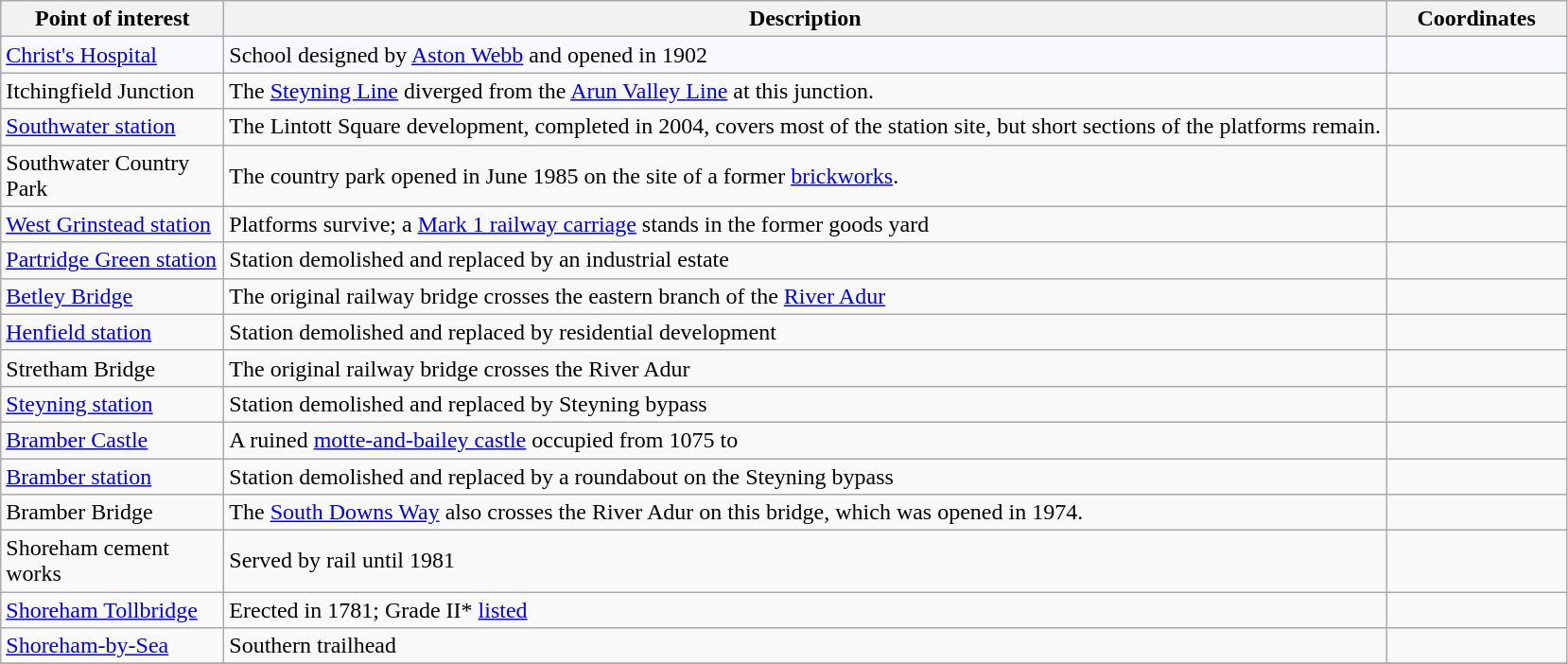<table class="wikitable sortable collapsible">
<tr>
<th scope="col" width=150px>Point of interest</th>
<th scope="col" class="unsortable">Description</th>
<th scope="col" width=120px>Coordinates</th>
</tr>
<tr style="background:#F8F8FF">
<td><a href='#'>Christ's Hospital</a></td>
<td>School designed by <a href='#'>Aston Webb</a> and opened in 1902</td>
<td></td>
</tr>
<tr>
<td>Itchingfield Junction</td>
<td>The <a href='#'>Steyning Line</a> diverged from the <a href='#'>Arun Valley Line</a> at this junction.</td>
<td></td>
</tr>
<tr>
<td><a href='#'>Southwater station</a></td>
<td>The Lintott Square development, completed in 2004, covers most of the station site, but short sections of the platforms remain.</td>
<td></td>
</tr>
<tr>
<td>Southwater Country Park</td>
<td>The  country park opened in June 1985 on the site of a former <a href='#'>brickworks</a>.</td>
<td></td>
</tr>
<tr>
<td><a href='#'>West Grinstead station</a></td>
<td>Platforms survive; a <a href='#'>Mark 1 railway carriage</a> stands in the former goods yard</td>
<td></td>
</tr>
<tr>
<td><a href='#'>Partridge Green station</a></td>
<td>Station demolished and replaced by an industrial estate</td>
<td></td>
</tr>
<tr>
<td><a href='#'>Betley Bridge</a></td>
<td>The original railway bridge crosses the eastern branch of the <a href='#'>River Adur</a></td>
<td></td>
</tr>
<tr>
<td><a href='#'>Henfield station</a></td>
<td>Station demolished and replaced by residential development</td>
<td></td>
</tr>
<tr>
<td>Stretham Bridge</td>
<td>The original railway bridge crosses the River Adur</td>
<td></td>
</tr>
<tr>
<td><a href='#'>Steyning station</a></td>
<td>Station demolished and replaced by Steyning bypass</td>
<td></td>
</tr>
<tr>
<td><a href='#'>Bramber Castle</a></td>
<td>A ruined <a href='#'>motte-and-bailey castle</a> occupied from 1075 to </td>
<td></td>
</tr>
<tr>
<td><a href='#'>Bramber station</a></td>
<td>Station demolished and replaced by a roundabout on the Steyning bypass</td>
<td></td>
</tr>
<tr>
<td>Bramber Bridge</td>
<td>The <a href='#'>South Downs Way</a> also crosses the River Adur on this bridge, which was opened in 1974.</td>
<td></td>
</tr>
<tr>
<td>Shoreham cement works</td>
<td>Served by rail until 1981</td>
<td></td>
</tr>
<tr>
<td><a href='#'>Shoreham Tollbridge</a></td>
<td>Erected in 1781; Grade II* <a href='#'>listed</a></td>
<td></td>
</tr>
<tr>
<td><a href='#'>Shoreham-by-Sea</a></td>
<td>Southern trailhead</td>
<td></td>
</tr>
<tr>
</tr>
</table>
